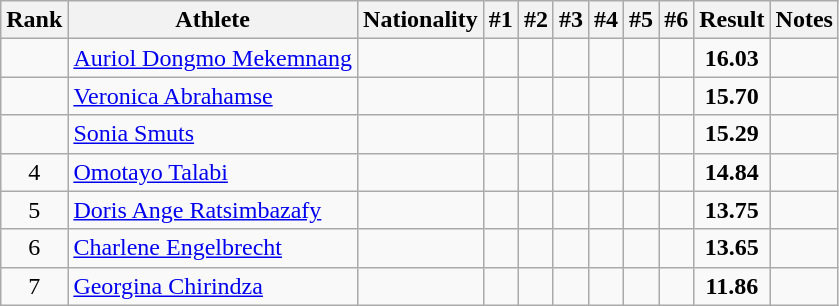<table class="wikitable sortable" style="text-align:center">
<tr>
<th>Rank</th>
<th>Athlete</th>
<th>Nationality</th>
<th>#1</th>
<th>#2</th>
<th>#3</th>
<th>#4</th>
<th>#5</th>
<th>#6</th>
<th>Result</th>
<th>Notes</th>
</tr>
<tr>
<td></td>
<td align="left"><a href='#'>Auriol Dongmo Mekemnang</a></td>
<td align=left></td>
<td></td>
<td></td>
<td></td>
<td></td>
<td></td>
<td></td>
<td><strong>16.03</strong></td>
<td></td>
</tr>
<tr>
<td></td>
<td align="left"><a href='#'>Veronica Abrahamse</a></td>
<td align=left></td>
<td></td>
<td></td>
<td></td>
<td></td>
<td></td>
<td></td>
<td><strong>15.70</strong></td>
<td></td>
</tr>
<tr>
<td></td>
<td align="left"><a href='#'>Sonia Smuts</a></td>
<td align=left></td>
<td></td>
<td></td>
<td></td>
<td></td>
<td></td>
<td></td>
<td><strong>15.29</strong></td>
<td></td>
</tr>
<tr>
<td>4</td>
<td align="left"><a href='#'>Omotayo Talabi</a></td>
<td align=left></td>
<td></td>
<td></td>
<td></td>
<td></td>
<td></td>
<td></td>
<td><strong>14.84</strong></td>
<td></td>
</tr>
<tr>
<td>5</td>
<td align="left"><a href='#'>Doris Ange Ratsimbazafy</a></td>
<td align=left></td>
<td></td>
<td></td>
<td></td>
<td></td>
<td></td>
<td></td>
<td><strong>13.75</strong></td>
<td></td>
</tr>
<tr>
<td>6</td>
<td align="left"><a href='#'>Charlene Engelbrecht</a></td>
<td align=left></td>
<td></td>
<td></td>
<td></td>
<td></td>
<td></td>
<td></td>
<td><strong>13.65</strong></td>
<td></td>
</tr>
<tr>
<td>7</td>
<td align="left"><a href='#'>Georgina Chirindza</a></td>
<td align=left></td>
<td></td>
<td></td>
<td></td>
<td></td>
<td></td>
<td></td>
<td><strong>11.86</strong></td>
<td></td>
</tr>
</table>
